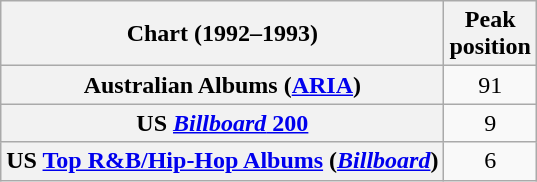<table class="wikitable sortable plainrowheaders" style="text-align:center">
<tr>
<th scope="col">Chart (1992–1993)</th>
<th scope="col">Peak<br> position</th>
</tr>
<tr>
<th scope="row">Australian Albums (<a href='#'>ARIA</a>)</th>
<td>91</td>
</tr>
<tr>
<th scope="row">US <a href='#'><em>Billboard</em> 200</a></th>
<td>9</td>
</tr>
<tr>
<th scope="row">US <a href='#'>Top R&B/Hip-Hop Albums</a> (<em><a href='#'>Billboard</a></em>)</th>
<td>6</td>
</tr>
</table>
